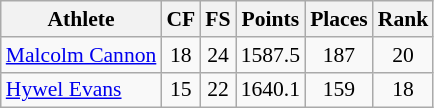<table class="wikitable" border="1" style="font-size:90%">
<tr>
<th>Athlete</th>
<th>CF</th>
<th>FS</th>
<th>Points</th>
<th>Places</th>
<th>Rank</th>
</tr>
<tr align=center>
<td align=left><a href='#'>Malcolm Cannon</a></td>
<td>18</td>
<td>24</td>
<td>1587.5</td>
<td>187</td>
<td>20</td>
</tr>
<tr align=center>
<td align=left><a href='#'>Hywel Evans</a></td>
<td>15</td>
<td>22</td>
<td>1640.1</td>
<td>159</td>
<td>18</td>
</tr>
</table>
